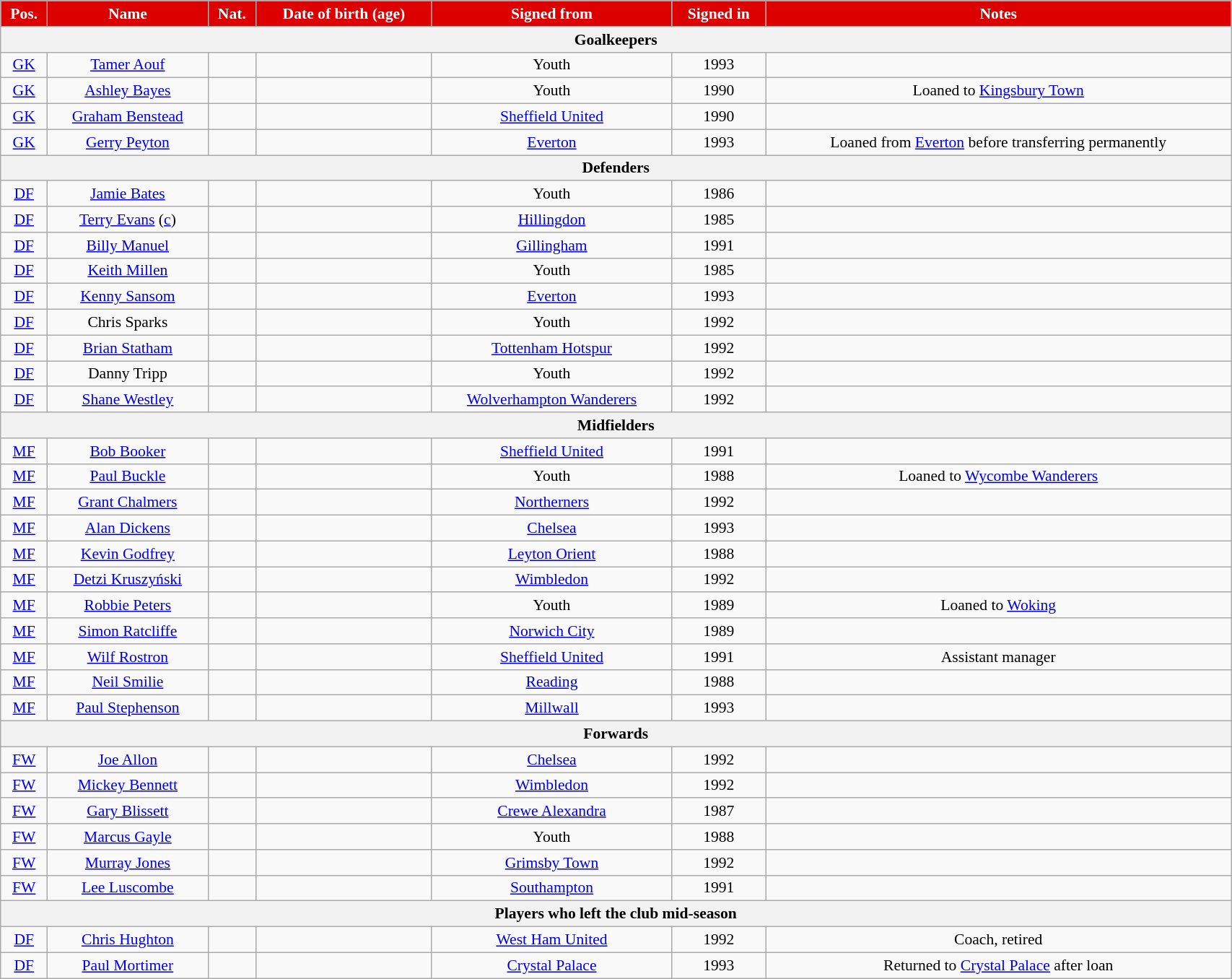<table class="wikitable"  style="text-align:center; font-size:90%; width:90%;">
<tr>
<th style="background:#d00; color:white; text-align:center;">Pos.</th>
<th style="background:#d00; color:white; text-align:center;">Name</th>
<th style="background:#d00; color:white; text-align:center;">Nat.</th>
<th style="background:#d00; color:white; text-align:center;">Date of birth (age)</th>
<th style="background:#d00; color:white; text-align:center;">Signed from</th>
<th style="background:#d00; color:white; text-align:center;">Signed in</th>
<th style="background:#d00; color:white; text-align:center;">Notes</th>
</tr>
<tr>
<th colspan="7">Goalkeepers</th>
</tr>
<tr>
<td><a href='#'>GK</a></td>
<td><a href='#'>Tamer Aouf</a></td>
<td></td>
<td></td>
<td>Youth</td>
<td>1993</td>
<td></td>
</tr>
<tr>
<td><a href='#'>GK</a></td>
<td><a href='#'>Ashley Bayes</a></td>
<td></td>
<td></td>
<td>Youth</td>
<td>1990</td>
<td>Loaned to <a href='#'>Kingsbury Town</a></td>
</tr>
<tr>
<td><a href='#'>GK</a></td>
<td><a href='#'>Graham Benstead</a></td>
<td></td>
<td></td>
<td><a href='#'>Sheffield United</a></td>
<td>1990</td>
<td></td>
</tr>
<tr>
<td><a href='#'>GK</a></td>
<td><a href='#'>Gerry Peyton</a></td>
<td></td>
<td></td>
<td><a href='#'>Everton</a></td>
<td>1993</td>
<td>Loaned from <a href='#'>Everton</a> before transferring permanently</td>
</tr>
<tr>
<th colspan="7">Defenders</th>
</tr>
<tr>
<td><a href='#'>DF</a></td>
<td><a href='#'>Jamie Bates</a></td>
<td></td>
<td></td>
<td>Youth</td>
<td>1986</td>
<td></td>
</tr>
<tr>
<td><a href='#'>DF</a></td>
<td><a href='#'>Terry Evans</a> (<a href='#'>c</a>)</td>
<td></td>
<td></td>
<td><a href='#'>Hillingdon</a></td>
<td>1985</td>
<td></td>
</tr>
<tr>
<td><a href='#'>DF</a></td>
<td><a href='#'>Billy Manuel</a></td>
<td></td>
<td></td>
<td><a href='#'>Gillingham</a></td>
<td>1991</td>
<td></td>
</tr>
<tr>
<td><a href='#'>DF</a></td>
<td><a href='#'>Keith Millen</a></td>
<td></td>
<td></td>
<td>Youth</td>
<td>1985</td>
<td></td>
</tr>
<tr>
<td><a href='#'>DF</a></td>
<td><a href='#'>Kenny Sansom</a></td>
<td></td>
<td></td>
<td><a href='#'>Everton</a></td>
<td>1993</td>
<td></td>
</tr>
<tr>
<td><a href='#'>DF</a></td>
<td>Chris Sparks</td>
<td></td>
<td></td>
<td>Youth</td>
<td>1992</td>
<td></td>
</tr>
<tr>
<td><a href='#'>DF</a></td>
<td><a href='#'>Brian Statham</a></td>
<td></td>
<td></td>
<td><a href='#'>Tottenham Hotspur</a></td>
<td>1992</td>
<td></td>
</tr>
<tr>
<td><a href='#'>DF</a></td>
<td>Danny Tripp</td>
<td></td>
<td></td>
<td>Youth</td>
<td>1992</td>
<td></td>
</tr>
<tr>
<td><a href='#'>DF</a></td>
<td><a href='#'>Shane Westley</a></td>
<td></td>
<td></td>
<td><a href='#'>Wolverhampton Wanderers</a></td>
<td>1992</td>
<td></td>
</tr>
<tr>
<th colspan="7">Midfielders</th>
</tr>
<tr>
<td><a href='#'>MF</a></td>
<td><a href='#'>Bob Booker</a></td>
<td></td>
<td></td>
<td><a href='#'>Sheffield United</a></td>
<td>1991</td>
<td></td>
</tr>
<tr>
<td><a href='#'>MF</a></td>
<td><a href='#'>Paul Buckle</a></td>
<td></td>
<td></td>
<td>Youth</td>
<td>1988</td>
<td>Loaned to <a href='#'>Wycombe Wanderers</a></td>
</tr>
<tr>
<td><a href='#'>MF</a></td>
<td><a href='#'>Grant Chalmers</a></td>
<td></td>
<td></td>
<td><a href='#'>Northerners</a></td>
<td>1992</td>
<td></td>
</tr>
<tr>
<td><a href='#'>MF</a></td>
<td><a href='#'>Alan Dickens</a></td>
<td></td>
<td></td>
<td><a href='#'>Chelsea</a></td>
<td>1993</td>
<td></td>
</tr>
<tr>
<td><a href='#'>MF</a></td>
<td><a href='#'>Kevin Godfrey</a></td>
<td></td>
<td></td>
<td><a href='#'>Leyton Orient</a></td>
<td>1988</td>
<td></td>
</tr>
<tr>
<td><a href='#'>MF</a></td>
<td><a href='#'>Detzi Kruszyński</a></td>
<td></td>
<td></td>
<td><a href='#'>Wimbledon</a></td>
<td>1992</td>
<td></td>
</tr>
<tr>
<td><a href='#'>MF</a></td>
<td><a href='#'>Robbie Peters</a></td>
<td></td>
<td></td>
<td>Youth</td>
<td>1989</td>
<td>Loaned to <a href='#'>Woking</a></td>
</tr>
<tr>
<td><a href='#'>MF</a></td>
<td><a href='#'>Simon Ratcliffe</a></td>
<td></td>
<td></td>
<td><a href='#'>Norwich City</a></td>
<td>1989</td>
<td></td>
</tr>
<tr>
<td><a href='#'>MF</a></td>
<td><a href='#'>Wilf Rostron</a></td>
<td></td>
<td></td>
<td><a href='#'>Sheffield United</a></td>
<td>1991</td>
<td>Assistant manager</td>
</tr>
<tr>
<td><a href='#'>MF</a></td>
<td><a href='#'>Neil Smilie</a></td>
<td></td>
<td></td>
<td><a href='#'>Reading</a></td>
<td>1988</td>
<td></td>
</tr>
<tr>
<td><a href='#'>MF</a></td>
<td><a href='#'>Paul Stephenson</a></td>
<td></td>
<td></td>
<td><a href='#'>Millwall</a></td>
<td>1993</td>
<td></td>
</tr>
<tr>
<th colspan="7">Forwards</th>
</tr>
<tr>
<td><a href='#'>FW</a></td>
<td><a href='#'>Joe Allon</a></td>
<td></td>
<td></td>
<td><a href='#'>Chelsea</a></td>
<td>1992</td>
<td></td>
</tr>
<tr>
<td><a href='#'>FW</a></td>
<td><a href='#'>Mickey Bennett</a></td>
<td></td>
<td></td>
<td><a href='#'>Wimbledon</a></td>
<td>1992</td>
<td></td>
</tr>
<tr>
<td><a href='#'>FW</a></td>
<td><a href='#'>Gary Blissett</a></td>
<td></td>
<td></td>
<td><a href='#'>Crewe Alexandra</a></td>
<td>1987</td>
<td></td>
</tr>
<tr>
<td><a href='#'>FW</a></td>
<td><a href='#'>Marcus Gayle</a></td>
<td></td>
<td></td>
<td>Youth</td>
<td>1988</td>
<td></td>
</tr>
<tr>
<td><a href='#'>FW</a></td>
<td><a href='#'>Murray Jones</a></td>
<td></td>
<td></td>
<td><a href='#'>Grimsby Town</a></td>
<td>1992</td>
<td></td>
</tr>
<tr>
<td><a href='#'>FW</a></td>
<td><a href='#'>Lee Luscombe</a></td>
<td></td>
<td></td>
<td><a href='#'>Southampton</a></td>
<td>1991</td>
<td></td>
</tr>
<tr>
<th colspan="7">Players who left the club mid-season</th>
</tr>
<tr>
<td><a href='#'>DF</a></td>
<td><a href='#'>Chris Hughton</a></td>
<td></td>
<td></td>
<td><a href='#'>West Ham United</a></td>
<td>1992</td>
<td>Coach, retired</td>
</tr>
<tr>
<td><a href='#'>DF</a></td>
<td><a href='#'>Paul Mortimer</a></td>
<td></td>
<td></td>
<td><a href='#'>Crystal Palace</a></td>
<td>1993</td>
<td>Returned to <a href='#'>Crystal Palace</a> after loan</td>
</tr>
</table>
